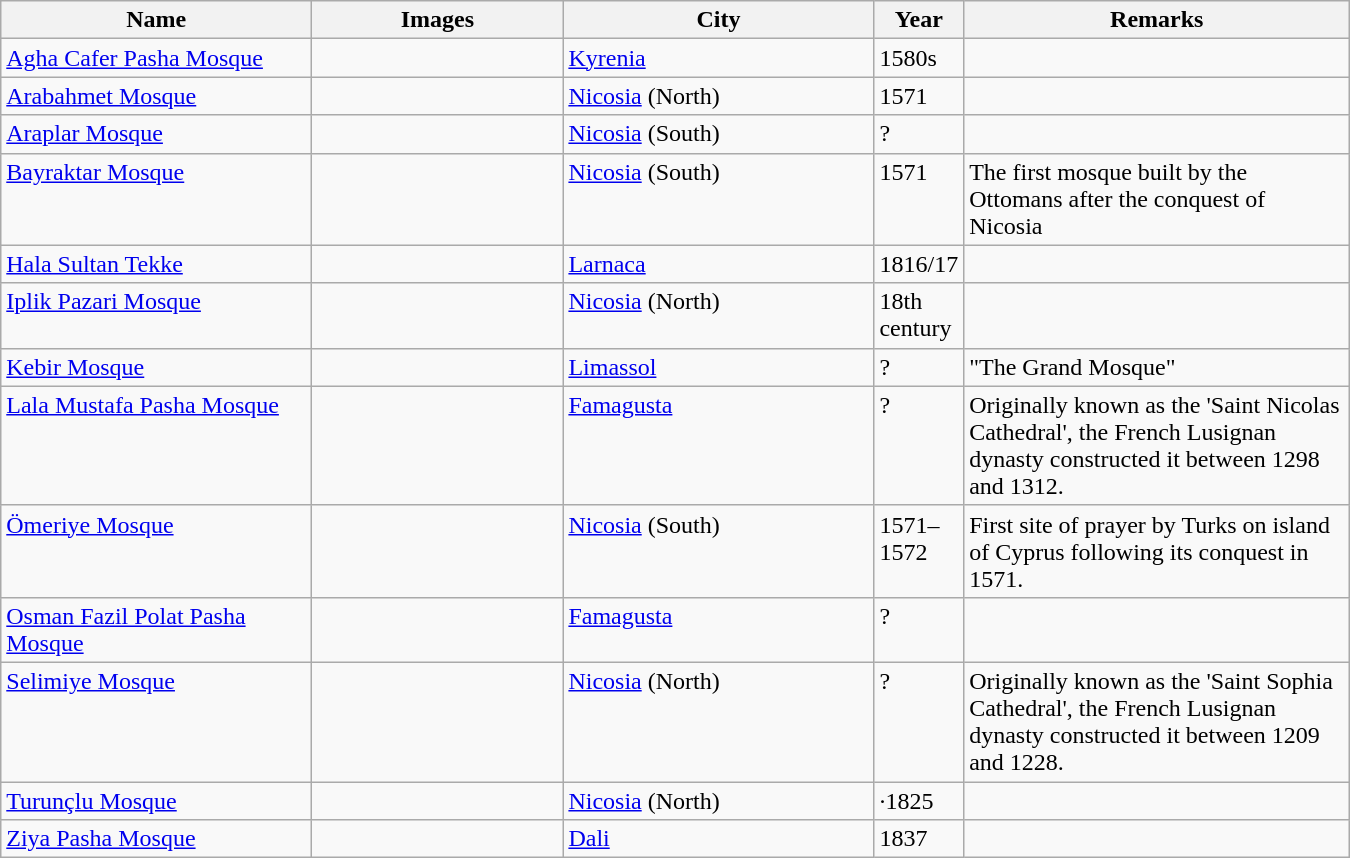<table class="wikitable sortable">
<tr>
<th align=left width=200px>Name</th>
<th align=center width=160px class=unsortable>Images</th>
<th align=left width=200px>City</th>
<th align=left width=050px>Year</th>
<th align=left width=250px class=unsortable>Remarks</th>
</tr>
<tr valign=top>
<td><a href='#'>Agha Cafer Pasha Mosque</a></td>
<td></td>
<td><a href='#'>Kyrenia</a></td>
<td>1580s</td>
<td></td>
</tr>
<tr valign=top>
<td><a href='#'>Arabahmet Mosque</a></td>
<td></td>
<td><a href='#'>Nicosia</a> (North)</td>
<td>1571</td>
<td></td>
</tr>
<tr valign=top>
<td><a href='#'>Araplar Mosque</a></td>
<td></td>
<td><a href='#'>Nicosia</a> (South)</td>
<td>?</td>
<td></td>
</tr>
<tr valign=top>
<td><a href='#'>Bayraktar Mosque</a></td>
<td></td>
<td><a href='#'>Nicosia</a> (South)</td>
<td>1571</td>
<td>The first mosque built by the Ottomans after the conquest of Nicosia</td>
</tr>
<tr valign=top>
<td><a href='#'>Hala Sultan Tekke</a></td>
<td></td>
<td><a href='#'>Larnaca</a></td>
<td>1816/17</td>
<td></td>
</tr>
<tr valign=top>
<td><a href='#'>Iplik Pazari Mosque</a></td>
<td></td>
<td><a href='#'>Nicosia</a> (North)</td>
<td>18th century</td>
<td></td>
</tr>
<tr valign=top>
<td><a href='#'>Kebir Mosque</a></td>
<td></td>
<td><a href='#'>Limassol</a></td>
<td>?</td>
<td>"The Grand Mosque"</td>
</tr>
<tr valign=top>
<td><a href='#'>Lala Mustafa Pasha Mosque</a></td>
<td></td>
<td><a href='#'>Famagusta</a></td>
<td>?</td>
<td>Originally known as the 'Saint Nicolas Cathedral', the French Lusignan dynasty constructed it between 1298 and 1312.</td>
</tr>
<tr valign=top>
<td><a href='#'>Ömeriye Mosque</a></td>
<td></td>
<td><a href='#'>Nicosia</a> (South)</td>
<td>1571–1572</td>
<td>First site of prayer by Turks on island of Cyprus following its conquest in 1571.</td>
</tr>
<tr valign=top>
<td><a href='#'>Osman Fazil Polat Pasha Mosque</a></td>
<td></td>
<td><a href='#'>Famagusta</a></td>
<td>?</td>
<td></td>
</tr>
<tr valign=top>
<td><a href='#'>Selimiye Mosque</a></td>
<td></td>
<td><a href='#'>Nicosia</a> (North)</td>
<td>?</td>
<td>Originally known as the 'Saint Sophia Cathedral', the French Lusignan dynasty constructed it between 1209 and 1228.</td>
</tr>
<tr valign=top>
<td><a href='#'>Turunçlu Mosque</a></td>
<td></td>
<td><a href='#'>Nicosia</a> (North)</td>
<td>·1825</td>
<td></td>
</tr>
<tr valign=top>
<td><a href='#'>Ziya Pasha Mosque</a></td>
<td></td>
<td><a href='#'>Dali</a><br></td>
<td>1837</td>
<td></td>
</tr>
</table>
